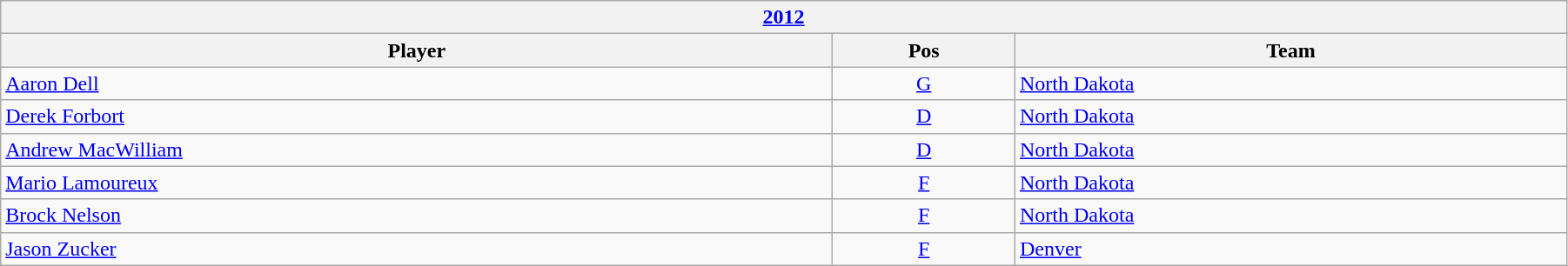<table class="wikitable" width=95%>
<tr>
<th colspan=3><a href='#'>2012</a></th>
</tr>
<tr>
<th>Player</th>
<th>Pos</th>
<th>Team</th>
</tr>
<tr>
<td><a href='#'>Aaron Dell</a></td>
<td align=center><a href='#'>G</a></td>
<td><a href='#'>North Dakota</a></td>
</tr>
<tr>
<td><a href='#'>Derek Forbort</a></td>
<td align=center><a href='#'>D</a></td>
<td><a href='#'>North Dakota</a></td>
</tr>
<tr>
<td><a href='#'>Andrew MacWilliam</a></td>
<td align=center><a href='#'>D</a></td>
<td><a href='#'>North Dakota</a></td>
</tr>
<tr>
<td><a href='#'>Mario Lamoureux</a></td>
<td align=center><a href='#'>F</a></td>
<td><a href='#'>North Dakota</a></td>
</tr>
<tr>
<td><a href='#'>Brock Nelson</a></td>
<td align=center><a href='#'>F</a></td>
<td><a href='#'>North Dakota</a></td>
</tr>
<tr>
<td><a href='#'>Jason Zucker</a></td>
<td align=center><a href='#'>F</a></td>
<td><a href='#'>Denver</a></td>
</tr>
</table>
